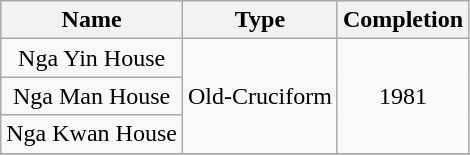<table class="wikitable" style="text-align: center">
<tr>
<th>Name</th>
<th>Type</th>
<th>Completion</th>
</tr>
<tr>
<td>Nga Yin House</td>
<td rowspan="3">Old-Cruciform</td>
<td rowspan="3">1981</td>
</tr>
<tr>
<td>Nga Man House</td>
</tr>
<tr>
<td>Nga Kwan House</td>
</tr>
<tr>
</tr>
</table>
